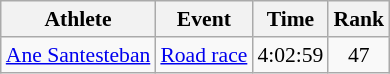<table class="wikitable" style="font-size:90%">
<tr>
<th>Athlete</th>
<th>Event</th>
<th>Time</th>
<th>Rank</th>
</tr>
<tr align=center>
<td align=left><a href='#'>Ane Santesteban</a></td>
<td align=left><a href='#'>Road race</a></td>
<td>4:02:59</td>
<td>47</td>
</tr>
</table>
